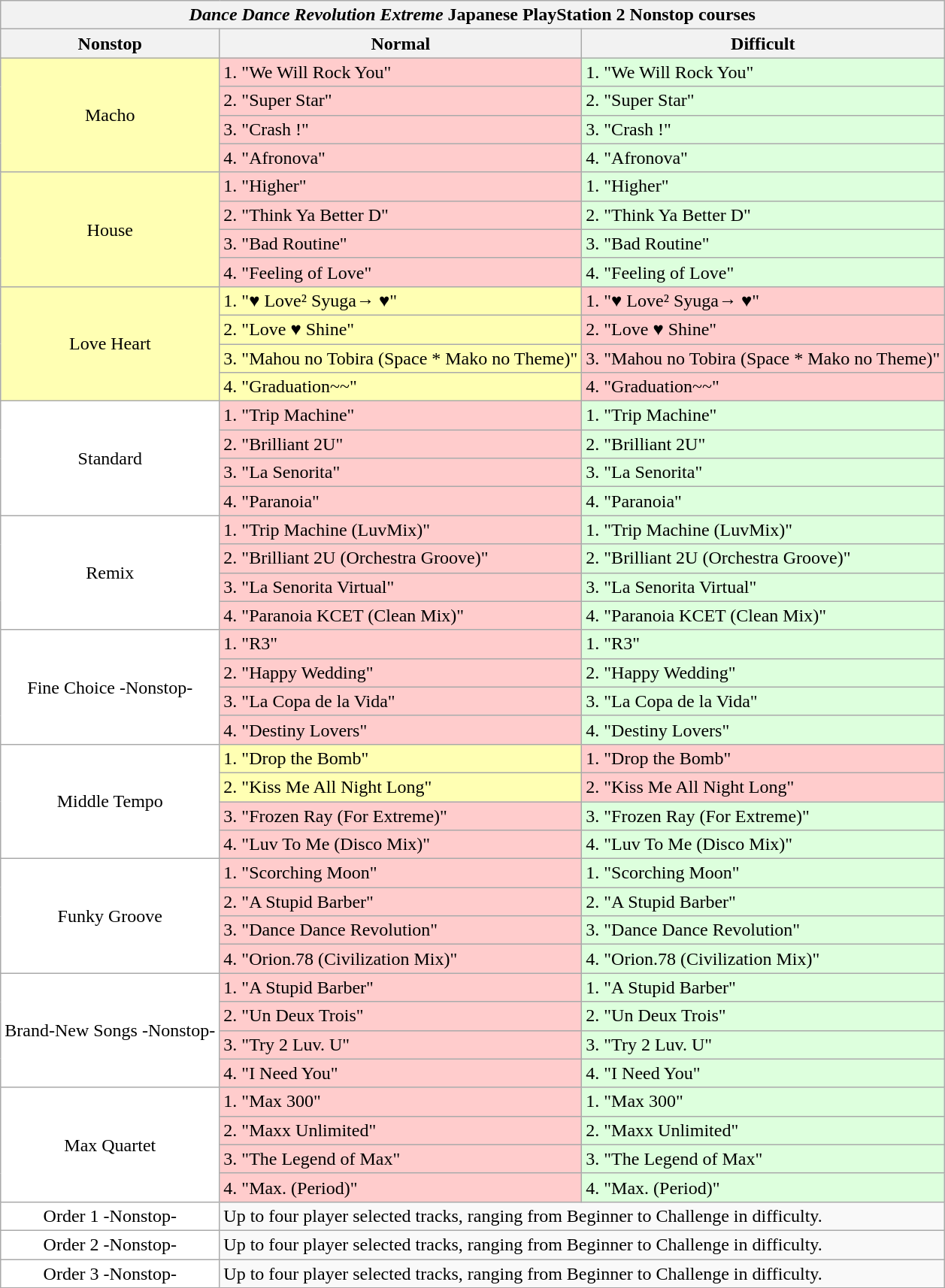<table class="wikitable collapsible collapsed">
<tr>
<th colspan="3"><em>Dance Dance Revolution Extreme</em> Japanese PlayStation 2 Nonstop courses</th>
</tr>
<tr>
<th>Nonstop</th>
<th>Normal</th>
<th>Difficult</th>
</tr>
<tr>
<td rowspan="4" style="background:#FFFFB3; text-align:center;">Macho</td>
<td style="background:#fcc;">1. "We Will Rock You"</td>
<td style="background:#dfd;">1. "We Will Rock You"</td>
</tr>
<tr>
<td style="background:#fcc;">2. "Super Star"</td>
<td style="background:#dfd;">2. "Super Star"</td>
</tr>
<tr>
<td style="background:#fcc;">3. "Crash !"</td>
<td style="background:#dfd;">3. "Crash !"</td>
</tr>
<tr>
<td style="background:#fcc;">4. "Afronova"</td>
<td style="background:#dfd;">4. "Afronova"</td>
</tr>
<tr>
<td rowspan="4" style="background:#FFFFB3; text-align:center;">House</td>
<td style="background:#fcc;">1. "Higher"</td>
<td style="background:#dfd;">1. "Higher"</td>
</tr>
<tr>
<td style="background:#fcc;">2. "Think Ya Better D"</td>
<td style="background:#dfd;">2. "Think Ya Better D"</td>
</tr>
<tr>
<td style="background:#fcc;">3. "Bad Routine"</td>
<td style="background:#dfd;">3. "Bad Routine"</td>
</tr>
<tr>
<td style="background:#fcc;">4. "Feeling of Love"</td>
<td style="background:#dfd;">4. "Feeling of Love"</td>
</tr>
<tr>
<td rowspan="4" style="background:#FFFFB3; text-align:center;">Love Heart</td>
<td style="background:#FFFFB3;">1. "♥ Love² Syuga→ ♥"</td>
<td style="background:#fcc;">1. "♥ Love² Syuga→ ♥"</td>
</tr>
<tr>
<td style="background:#FFFFB3;">2. "Love ♥ Shine"</td>
<td style="background:#fcc;">2. "Love ♥ Shine"</td>
</tr>
<tr>
<td style="background:#FFFFB3;">3. "Mahou no Tobira (Space * Mako no Theme)"</td>
<td style="background:#fcc;">3. "Mahou no Tobira (Space * Mako no Theme)"</td>
</tr>
<tr>
<td style="background:#FFFFB3;">4. "Graduation~~"</td>
<td style="background:#fcc;">4. "Graduation~~"</td>
</tr>
<tr>
<td rowspan="4" style="background:#fff; text-align:center;">Standard</td>
<td style="background:#fcc;">1. "Trip Machine"</td>
<td style="background:#dfd;">1. "Trip Machine"</td>
</tr>
<tr>
<td style="background:#fcc;">2. "Brilliant 2U"</td>
<td style="background:#dfd;">2. "Brilliant 2U"</td>
</tr>
<tr>
<td style="background:#fcc;">3. "La Senorita"</td>
<td style="background:#dfd;">3. "La Senorita"</td>
</tr>
<tr>
<td style="background:#fcc;">4. "Paranoia"</td>
<td style="background:#dfd;">4. "Paranoia"</td>
</tr>
<tr>
<td rowspan="4" style="background:#fff; text-align:center;"> Remix</td>
<td style="background:#fcc;">1. "Trip Machine (LuvMix)"</td>
<td style="background:#dfd;">1. "Trip Machine (LuvMix)"</td>
</tr>
<tr>
<td style="background:#fcc;">2. "Brilliant 2U (Orchestra Groove)"</td>
<td style="background:#dfd;">2. "Brilliant 2U (Orchestra Groove)"</td>
</tr>
<tr>
<td style="background:#fcc;">3. "La Senorita Virtual"</td>
<td style="background:#dfd;">3. "La Senorita Virtual"</td>
</tr>
<tr>
<td style="background:#fcc;">4. "Paranoia KCET (Clean Mix)"</td>
<td style="background:#dfd;">4. "Paranoia KCET (Clean Mix)"</td>
</tr>
<tr>
<td rowspan="4" style="background:#fff; text-align:center;">Fine Choice -Nonstop-</td>
<td style="background:#fcc;">1. "R3"</td>
<td style="background:#dfd;">1. "R3"</td>
</tr>
<tr>
<td style="background:#fcc;">2. "Happy Wedding"</td>
<td style="background:#dfd;">2. "Happy Wedding"</td>
</tr>
<tr>
<td style="background:#fcc;">3. "La Copa de la Vida"</td>
<td style="background:#dfd;">3. "La Copa de la Vida"</td>
</tr>
<tr>
<td style="background:#fcc;">4. "Destiny Lovers"</td>
<td style="background:#dfd;">4. "Destiny Lovers"</td>
</tr>
<tr>
<td rowspan="4" style="background:#fff; text-align:center;">Middle Tempo</td>
<td style="background:#FFFFB3;">1. "Drop the Bomb"</td>
<td style="background:#fcc;">1. "Drop the Bomb"</td>
</tr>
<tr>
<td style="background:#FFFFB3;">2. "Kiss Me All Night Long"</td>
<td style="background:#fcc;">2. "Kiss Me All Night Long"</td>
</tr>
<tr>
<td style="background:#fcc;">3. "Frozen Ray (For Extreme)"</td>
<td style="background:#dfd;">3. "Frozen Ray (For Extreme)"</td>
</tr>
<tr>
<td style="background:#fcc;">4. "Luv To Me (Disco Mix)"</td>
<td style="background:#dfd;">4. "Luv To Me (Disco Mix)"</td>
</tr>
<tr>
<td rowspan="4" style="background:#fff; text-align:center;">Funky Groove</td>
<td style="background:#fcc;">1. "Scorching Moon"</td>
<td style="background:#dfd;">1. "Scorching Moon"</td>
</tr>
<tr>
<td style="background:#fcc;">2. "A Stupid Barber"</td>
<td style="background:#dfd;">2. "A Stupid Barber"</td>
</tr>
<tr>
<td style="background:#fcc;">3. "Dance Dance Revolution"</td>
<td style="background:#dfd;">3. "Dance Dance Revolution"</td>
</tr>
<tr>
<td style="background:#fcc;">4. "Orion.78 (Civilization Mix)"</td>
<td style="background:#dfd;">4. "Orion.78 (Civilization Mix)"</td>
</tr>
<tr>
<td rowspan="4" style="background:#fff; text-align:center;"> Brand-New Songs -Nonstop-</td>
<td style="background:#fcc;">1. "A Stupid Barber"</td>
<td style="background:#dfd;">1. "A Stupid Barber"</td>
</tr>
<tr>
<td style="background:#fcc;">2. "Un Deux Trois"</td>
<td style="background:#dfd;">2. "Un Deux Trois"</td>
</tr>
<tr>
<td style="background:#fcc;">3. "Try 2 Luv. U"</td>
<td style="background:#dfd;">3. "Try 2 Luv. U"</td>
</tr>
<tr>
<td style="background:#fcc;">4. "I Need You"</td>
<td style="background:#dfd;">4. "I Need You"</td>
</tr>
<tr>
<td rowspan="4" style="background:#fff; text-align:center;"> Max Quartet</td>
<td style="background:#fcc;">1. "Max 300"</td>
<td style="background:#dfd;">1. "Max 300"</td>
</tr>
<tr>
<td style="background:#fcc;">2. "Maxx Unlimited"</td>
<td style="background:#dfd;">2. "Maxx Unlimited"</td>
</tr>
<tr>
<td style="background:#fcc;">3. "The Legend of Max"</td>
<td style="background:#dfd;">3. "The Legend of Max"</td>
</tr>
<tr>
<td style="background:#fcc;">4. "Max. (Period)"</td>
<td style="background:#dfd;">4. "Max. (Period)"</td>
</tr>
<tr>
<td style="background:#fff; text-align:center;">Order 1 -Nonstop-</td>
<td colspan="2">Up to four player selected tracks, ranging from <span>Beginner</span> to <span>Challenge</span> in difficulty.</td>
</tr>
<tr>
<td style="background:#fff; text-align:center;">Order 2 -Nonstop-</td>
<td colspan="2">Up to four player selected tracks, ranging from <span>Beginner</span> to <span>Challenge</span> in difficulty.</td>
</tr>
<tr>
<td style="background:#fff; text-align:center;">Order 3 -Nonstop-</td>
<td colspan="2">Up to four player selected tracks, ranging from <span>Beginner</span> to <span>Challenge</span> in difficulty.</td>
</tr>
</table>
